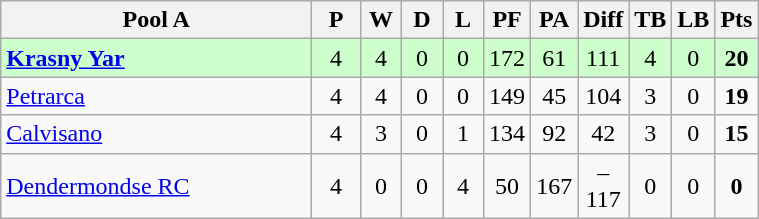<table class="wikitable" style="text-align: center;">
<tr>
<th width="200">Pool A</th>
<th width="25">P</th>
<th width="20">W</th>
<th width="20">D</th>
<th width="20">L</th>
<th width="20">PF</th>
<th width="20">PA</th>
<th width="20">Diff</th>
<th width="20">TB</th>
<th width="20">LB</th>
<th width="20">Pts</th>
</tr>
<tr bgcolor="#ccffcc">
<td style="text-align:left;"> <strong><a href='#'>Krasny Yar</a></strong></td>
<td>4</td>
<td>4</td>
<td>0</td>
<td>0</td>
<td>172</td>
<td>61</td>
<td>111</td>
<td>4</td>
<td>0</td>
<td><strong>20</strong></td>
</tr>
<tr>
<td style="text-align:left;"> <a href='#'>Petrarca</a></td>
<td>4</td>
<td>4</td>
<td>0</td>
<td>0</td>
<td>149</td>
<td>45</td>
<td>104</td>
<td>3</td>
<td>0</td>
<td><strong>19</strong></td>
</tr>
<tr>
<td style="text-align:left;"> <a href='#'>Calvisano</a></td>
<td>4</td>
<td>3</td>
<td>0</td>
<td>1</td>
<td>134</td>
<td>92</td>
<td>42</td>
<td>3</td>
<td>0</td>
<td><strong>15</strong></td>
</tr>
<tr>
<td style="text-align:left;"> <a href='#'>Dendermondse RC</a></td>
<td>4</td>
<td>0</td>
<td>0</td>
<td>4</td>
<td>50</td>
<td>167</td>
<td>–117</td>
<td>0</td>
<td>0</td>
<td><strong>0</strong></td>
</tr>
</table>
